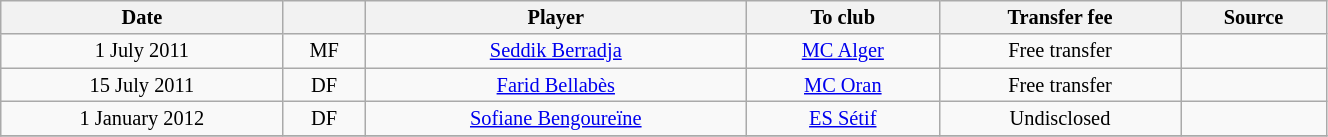<table class="wikitable sortable" style="width:70%; text-align:center; font-size:85%; text-align:centre;">
<tr>
<th>Date</th>
<th></th>
<th>Player</th>
<th>To club</th>
<th>Transfer fee</th>
<th>Source</th>
</tr>
<tr>
<td>1 July 2011</td>
<td>MF</td>
<td> <a href='#'>Seddik Berradja</a></td>
<td><a href='#'>MC Alger</a></td>
<td>Free transfer</td>
<td></td>
</tr>
<tr>
<td>15 July 2011</td>
<td>DF</td>
<td> <a href='#'>Farid Bellabès</a></td>
<td><a href='#'>MC Oran</a></td>
<td>Free transfer</td>
<td></td>
</tr>
<tr>
<td>1 January 2012</td>
<td>DF</td>
<td> <a href='#'>Sofiane Bengoureïne</a></td>
<td><a href='#'>ES Sétif</a></td>
<td>Undisclosed</td>
<td></td>
</tr>
<tr>
</tr>
</table>
